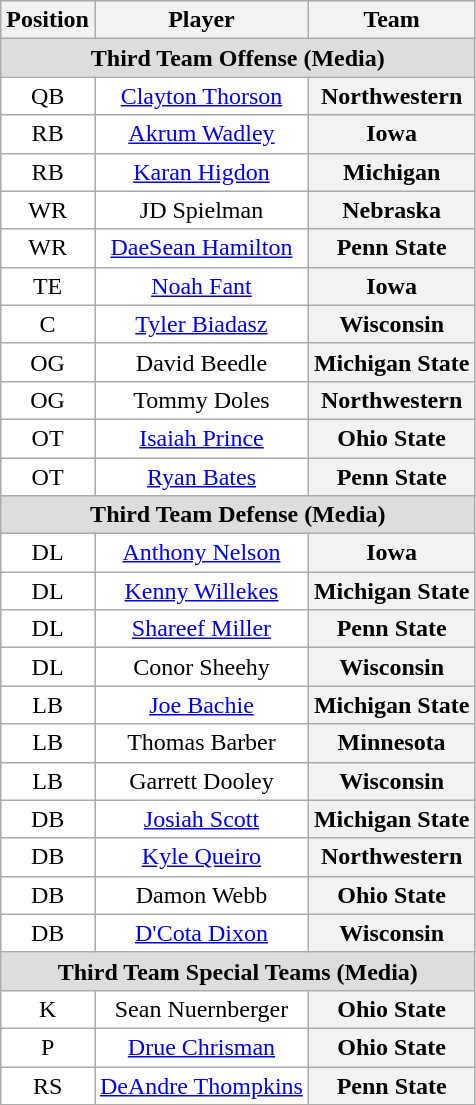<table class="wikitable sortable">
<tr>
<th>Position</th>
<th>Player</th>
<th>Team</th>
</tr>
<tr>
<td colspan="3" style="text-align:center; background:#ddd;"><strong>Third Team Offense (Media)</strong></td>
</tr>
<tr style="text-align:center;">
<td style="background:white">QB</td>
<td style="background:white"><a href='#'>Clayton Thorson</a></td>
<th style=>Northwestern</th>
</tr>
<tr style="text-align:center;">
<td style="background:white">RB</td>
<td style="background:white"><a href='#'>Akrum Wadley</a></td>
<th style=>Iowa</th>
</tr>
<tr style="text-align:center;">
<td style="background:white">RB</td>
<td style="background:white"><a href='#'>Karan Higdon</a></td>
<th style=>Michigan</th>
</tr>
<tr style="text-align:center;">
<td style="background:white">WR</td>
<td style="background:white">JD Spielman</td>
<th style=>Nebraska</th>
</tr>
<tr style="text-align:center;">
<td style="background:white">WR</td>
<td style="background:white"><a href='#'>DaeSean Hamilton</a></td>
<th style=>Penn State</th>
</tr>
<tr style="text-align:center;">
<td style="background:white">TE</td>
<td style="background:white"><a href='#'>Noah Fant</a></td>
<th style=>Iowa</th>
</tr>
<tr style="text-align:center;">
<td style="background:white">C</td>
<td style="background:white"><a href='#'>Tyler Biadasz</a></td>
<th style=>Wisconsin</th>
</tr>
<tr style="text-align:center;">
<td style="background:white">OG</td>
<td style="background:white">David Beedle</td>
<th style=>Michigan State</th>
</tr>
<tr style="text-align:center;">
<td style="background:white">OG</td>
<td style="background:white">Tommy Doles</td>
<th style=>Northwestern</th>
</tr>
<tr style="text-align:center;">
<td style="background:white">OT</td>
<td style="background:white"><a href='#'>Isaiah Prince</a></td>
<th style=>Ohio State</th>
</tr>
<tr style="text-align:center;">
<td style="background:white">OT</td>
<td style="background:white"><a href='#'>Ryan Bates</a></td>
<th style=>Penn State</th>
</tr>
<tr>
<td colspan="3" style="text-align:center; background:#ddd;"><strong>Third Team Defense (Media)</strong></td>
</tr>
<tr style="text-align:center;">
<td style="background:white">DL</td>
<td style="background:white"><a href='#'>Anthony Nelson</a></td>
<th style=>Iowa</th>
</tr>
<tr style="text-align:center;">
<td style="background:white">DL</td>
<td style="background:white"><a href='#'>Kenny Willekes</a></td>
<th style=>Michigan State</th>
</tr>
<tr style="text-align:center;">
<td style="background:white">DL</td>
<td style="background:white"><a href='#'>Shareef Miller</a></td>
<th style=>Penn State</th>
</tr>
<tr style="text-align:center;">
<td style="background:white">DL</td>
<td style="background:white">Conor Sheehy</td>
<th style=>Wisconsin</th>
</tr>
<tr style="text-align:center;">
<td style="background:white">LB</td>
<td style="background:white"><a href='#'>Joe Bachie</a></td>
<th style=>Michigan State</th>
</tr>
<tr style="text-align:center;">
<td style="background:white">LB</td>
<td style="background:white">Thomas Barber</td>
<th style=>Minnesota</th>
</tr>
<tr style="text-align:center;">
<td style="background:white">LB</td>
<td style="background:white">Garrett Dooley</td>
<th style=>Wisconsin</th>
</tr>
<tr style="text-align:center;">
<td style="background:white">DB</td>
<td style="background:white"><a href='#'>Josiah Scott</a></td>
<th style=>Michigan State</th>
</tr>
<tr style="text-align:center;">
<td style="background:white">DB</td>
<td style="background:white"><a href='#'>Kyle Queiro</a></td>
<th style=>Northwestern</th>
</tr>
<tr style="text-align:center;">
<td style="background:white">DB</td>
<td style="background:white">Damon Webb</td>
<th style=>Ohio State</th>
</tr>
<tr style="text-align:center;">
<td style="background:white">DB</td>
<td style="background:white"><a href='#'>D'Cota Dixon</a></td>
<th style=>Wisconsin</th>
</tr>
<tr>
<td colspan="3" style="text-align:center; background:#ddd;"><strong>Third Team Special Teams (Media)</strong></td>
</tr>
<tr style="text-align:center;">
<td style="background:white">K</td>
<td style="background:white">Sean Nuernberger</td>
<th style=>Ohio State</th>
</tr>
<tr style="text-align:center;">
<td style="background:white">P</td>
<td style="background:white"><a href='#'>Drue Chrisman</a></td>
<th style=>Ohio State</th>
</tr>
<tr style="text-align:center;">
<td style="background:white">RS</td>
<td style="background:white"><a href='#'>DeAndre Thompkins</a></td>
<th style=>Penn State</th>
</tr>
</table>
